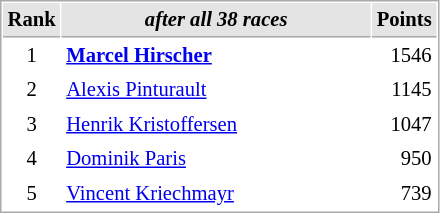<table cellspacing="1" cellpadding="3" style="border:1px solid #aaa; font-size:86%;">
<tr style="background:#e4e4e4;">
<th style="border-bottom:1px solid #aaa; width:10px;">Rank</th>
<th style="border-bottom:1px solid #aaa; width:200px; white-space:nowrap;"><em>after all 38 races</em></th>
<th style="border-bottom:1px solid #aaa; width:20px;">Points</th>
</tr>
<tr>
<td style="text-align:center;">1</td>
<td> <strong><a href='#'>Marcel Hirscher</a></strong></td>
<td align="right">1546</td>
</tr>
<tr>
<td style="text-align:center;">2</td>
<td> <a href='#'>Alexis Pinturault</a></td>
<td align="right">1145</td>
</tr>
<tr>
<td style="text-align:center;">3</td>
<td> <a href='#'>Henrik Kristoffersen</a></td>
<td align="right">1047</td>
</tr>
<tr>
<td style="text-align:center;">4</td>
<td> <a href='#'>Dominik Paris</a></td>
<td align="right">950</td>
</tr>
<tr>
<td style="text-align:center;">5</td>
<td> <a href='#'>Vincent Kriechmayr</a></td>
<td align="right">739</td>
</tr>
</table>
